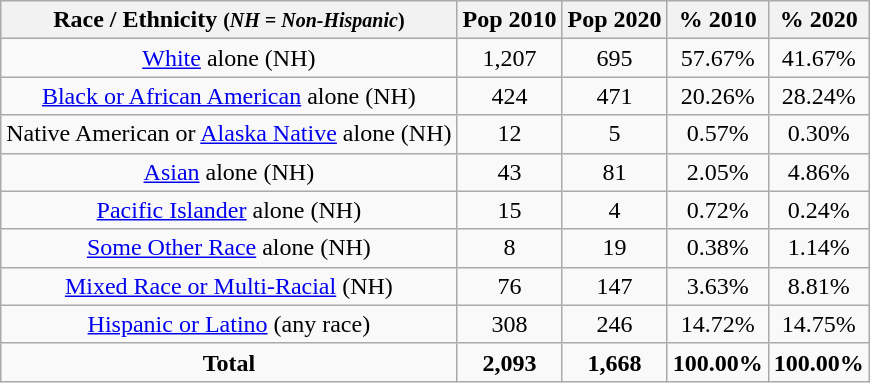<table class="wikitable" style="text-align:center;">
<tr>
<th>Race / Ethnicity <small>(<em>NH = Non-Hispanic</em>)</small></th>
<th>Pop 2010</th>
<th>Pop 2020</th>
<th>% 2010</th>
<th>% 2020</th>
</tr>
<tr>
<td><a href='#'>White</a> alone (NH)</td>
<td>1,207</td>
<td>695</td>
<td>57.67%</td>
<td>41.67%</td>
</tr>
<tr>
<td><a href='#'>Black or African American</a> alone (NH)</td>
<td>424</td>
<td>471</td>
<td>20.26%</td>
<td>28.24%</td>
</tr>
<tr>
<td>Native American or <a href='#'>Alaska Native</a> alone (NH)</td>
<td>12</td>
<td>5</td>
<td>0.57%</td>
<td>0.30%</td>
</tr>
<tr>
<td><a href='#'>Asian</a> alone (NH)</td>
<td>43</td>
<td>81</td>
<td>2.05%</td>
<td>4.86%</td>
</tr>
<tr>
<td><a href='#'>Pacific Islander</a> alone (NH)</td>
<td>15</td>
<td>4</td>
<td>0.72%</td>
<td>0.24%</td>
</tr>
<tr>
<td><a href='#'>Some Other Race</a> alone (NH)</td>
<td>8</td>
<td>19</td>
<td>0.38%</td>
<td>1.14%</td>
</tr>
<tr>
<td><a href='#'>Mixed Race or Multi-Racial</a> (NH)</td>
<td>76</td>
<td>147</td>
<td>3.63%</td>
<td>8.81%</td>
</tr>
<tr>
<td><a href='#'>Hispanic or Latino</a> (any race)</td>
<td>308</td>
<td>246</td>
<td>14.72%</td>
<td>14.75%</td>
</tr>
<tr>
<td><strong>Total</strong></td>
<td><strong>2,093</strong></td>
<td><strong>1,668</strong></td>
<td><strong>100.00%</strong></td>
<td><strong>100.00%</strong></td>
</tr>
</table>
